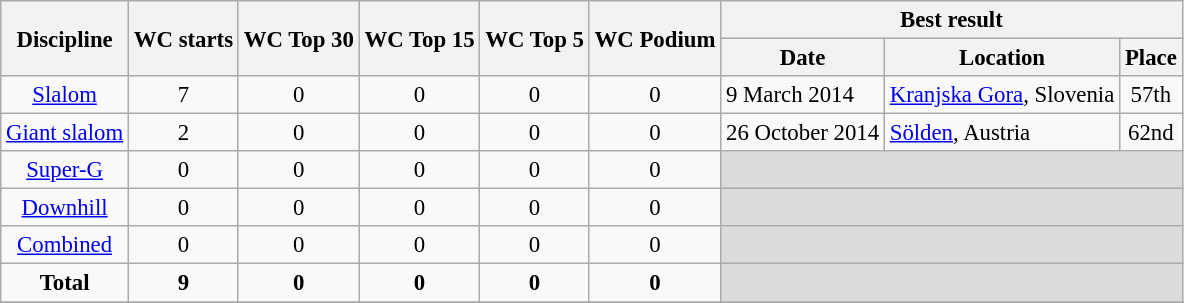<table class="wikitable" style="text-align:center; font-size:95%;">
<tr>
<th rowspan=2>Discipline</th>
<th rowspan=2>WC starts</th>
<th rowspan=2>WC Top 30</th>
<th rowspan=2>WC Top 15</th>
<th rowspan=2>WC Top 5</th>
<th rowspan=2>WC Podium</th>
<th colspan=3>Best result</th>
</tr>
<tr>
<th>Date</th>
<th>Location</th>
<th>Place</th>
</tr>
<tr>
<td align=center><a href='#'>Slalom</a></td>
<td align=center>7</td>
<td align=center>0</td>
<td align=center>0</td>
<td align=center>0</td>
<td align=center>0</td>
<td align=left>9 March 2014</td>
<td align=left> <a href='#'>Kranjska Gora</a>, Slovenia</td>
<td>57th</td>
</tr>
<tr>
<td align=center><a href='#'>Giant slalom</a></td>
<td align=center>2</td>
<td align=center>0</td>
<td align=center>0</td>
<td align=center>0</td>
<td align=center>0</td>
<td align=left>26 October 2014</td>
<td align=left> <a href='#'>Sölden</a>, Austria</td>
<td>62nd</td>
</tr>
<tr>
<td align=center><a href='#'>Super-G</a></td>
<td align=center>0</td>
<td align=center>0</td>
<td align=center>0</td>
<td align=center>0</td>
<td align=center>0</td>
<td colspan=3 bgcolor=#DCDCDC></td>
</tr>
<tr>
<td align=center><a href='#'>Downhill</a></td>
<td align=center>0</td>
<td align=center>0</td>
<td align=center>0</td>
<td align=center>0</td>
<td align=center>0</td>
<td colspan=3 bgcolor=#DCDCDC></td>
</tr>
<tr>
<td align=center><a href='#'>Combined</a></td>
<td align=center>0</td>
<td align=center>0</td>
<td align=center>0</td>
<td align=center>0</td>
<td align=center>0</td>
<td colspan=3 bgcolor=#DCDCDC></td>
</tr>
<tr>
<td align=center><strong>Total</strong></td>
<td align=center><strong>9</strong></td>
<td align=center><strong>0</strong></td>
<td align=center><strong>0</strong></td>
<td align=center><strong>0</strong></td>
<td align=center><strong>0</strong></td>
<td colspan=3 bgcolor=#DCDCDC></td>
</tr>
<tr>
</tr>
</table>
